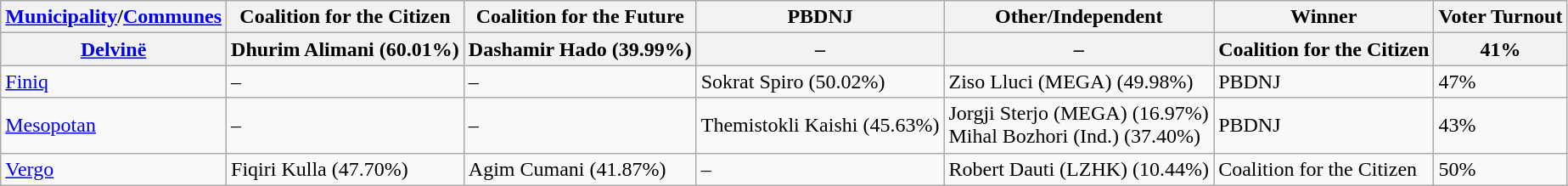<table class="wikitable">
<tr>
<th><a href='#'>Municipality</a>/<a href='#'>Communes</a></th>
<th>Coalition for the Citizen</th>
<th>Coalition for the Future</th>
<th>PBDNJ</th>
<th>Other/Independent</th>
<th>Winner</th>
<th>Voter Turnout</th>
</tr>
<tr>
<th><a href='#'>Delvinë</a></th>
<th>Dhurim Alimani (60.01%)</th>
<th>Dashamir Hado (39.99%)</th>
<th>–</th>
<th>–</th>
<th>Coalition for the Citizen</th>
<th>41%</th>
</tr>
<tr>
<td><a href='#'>Finiq</a></td>
<td>–</td>
<td>–</td>
<td>Sokrat Spiro (50.02%)</td>
<td>Ziso Lluci (MEGA) (49.98%)</td>
<td>PBDNJ</td>
<td>47%</td>
</tr>
<tr>
<td><a href='#'>Mesopotan</a></td>
<td>–</td>
<td>–</td>
<td>Themistokli Kaishi (45.63%)</td>
<td>Jorgji Sterjo (MEGA) (16.97%)<br>Mihal Bozhori (Ind.) (37.40%)</td>
<td>PBDNJ</td>
<td>43%</td>
</tr>
<tr>
<td><a href='#'>Vergo</a></td>
<td>Fiqiri Kulla (47.70%)</td>
<td>Agim Cumani (41.87%)</td>
<td>–</td>
<td>Robert Dauti (LZHK) (10.44%)</td>
<td>Coalition for the Citizen</td>
<td>50%</td>
</tr>
</table>
